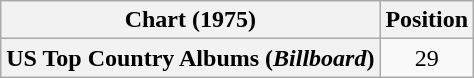<table class="wikitable plainrowheaders" style="text-align:center">
<tr>
<th scope="col">Chart (1975)</th>
<th scope="col">Position</th>
</tr>
<tr>
<th scope="row">US Top Country Albums (<em>Billboard</em>)</th>
<td>29</td>
</tr>
</table>
